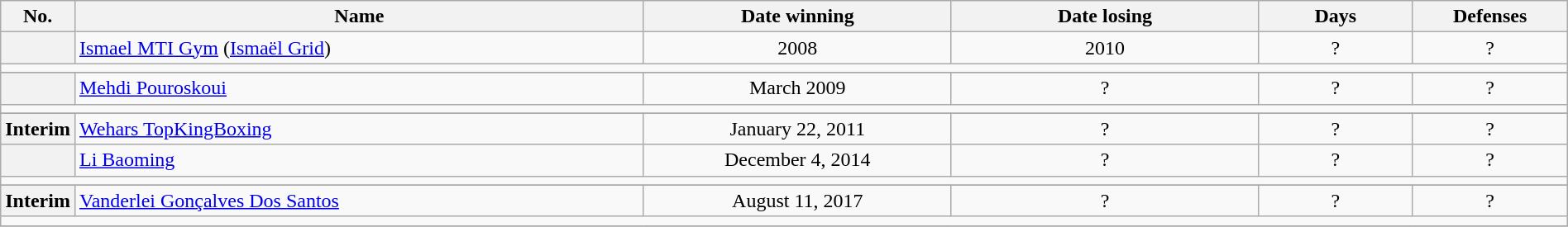<table class="wikitable" width=100%>
<tr>
<th style="width:1%;">No.</th>
<th style="width:37%;">Name</th>
<th style="width:20%;">Date winning</th>
<th style="width:20%;">Date losing</th>
<th data-sort-type="number" style="width:10%;">Days</th>
<th data-sort-type="number" style="width:10%;">Defenses</th>
</tr>
<tr align=center>
<th></th>
<td align=left> <a href='#'>Ismael MTI Gym</a> (<a href='#'>Ismaël Grid</a>)</td>
<td>2008</td>
<td>2010</td>
<td>?</td>
<td>?</td>
</tr>
<tr>
<td colspan="6"></td>
</tr>
<tr>
</tr>
<tr align=center>
<th></th>
<td align=left> <a href='#'>Mehdi Pouroskoui</a></td>
<td>March 2009</td>
<td>?</td>
<td>?</td>
<td>?</td>
</tr>
<tr>
<td colspan="6"></td>
</tr>
<tr>
</tr>
<tr align=center>
<th>Interim</th>
<td align=left> <a href='#'>Wehars TopKingBoxing</a></td>
<td>January 22, 2011</td>
<td>?</td>
<td>?</td>
<td>?</td>
</tr>
<tr align=center>
<th></th>
<td align=left> <a href='#'>Li Baoming</a></td>
<td>December 4, 2014</td>
<td>?</td>
<td>?</td>
<td>?</td>
</tr>
<tr>
<td colspan="6"></td>
</tr>
<tr>
</tr>
<tr align=center>
<th>Interim</th>
<td align=left> <a href='#'>Vanderlei Gonçalves Dos Santos</a></td>
<td>August 11, 2017</td>
<td>?</td>
<td>?</td>
<td>?</td>
</tr>
<tr>
<td colspan="6"></td>
</tr>
<tr>
</tr>
</table>
